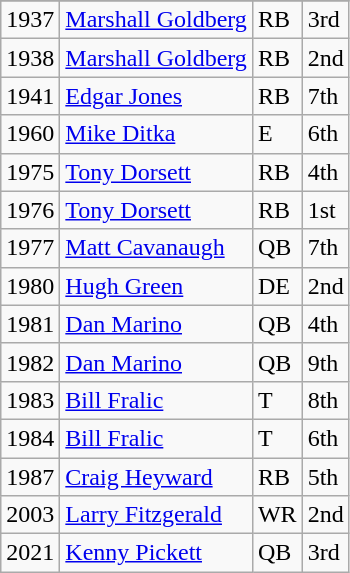<table class="wikitable">
<tr>
</tr>
<tr>
<td>1937</td>
<td><a href='#'>Marshall Goldberg</a></td>
<td>RB</td>
<td>3rd</td>
</tr>
<tr>
<td>1938</td>
<td><a href='#'>Marshall Goldberg</a></td>
<td>RB</td>
<td>2nd</td>
</tr>
<tr>
<td>1941</td>
<td><a href='#'>Edgar Jones</a></td>
<td>RB</td>
<td>7th</td>
</tr>
<tr>
<td>1960</td>
<td><a href='#'>Mike Ditka</a></td>
<td>E</td>
<td>6th</td>
</tr>
<tr>
<td>1975</td>
<td><a href='#'>Tony Dorsett</a></td>
<td>RB</td>
<td>4th</td>
</tr>
<tr>
<td>1976</td>
<td><a href='#'>Tony Dorsett</a></td>
<td>RB</td>
<td>1st</td>
</tr>
<tr>
<td>1977</td>
<td><a href='#'>Matt Cavanaugh</a></td>
<td>QB</td>
<td>7th</td>
</tr>
<tr>
<td>1980</td>
<td><a href='#'>Hugh Green</a></td>
<td>DE</td>
<td>2nd</td>
</tr>
<tr>
<td>1981</td>
<td><a href='#'>Dan Marino</a></td>
<td>QB</td>
<td>4th</td>
</tr>
<tr>
<td>1982</td>
<td><a href='#'>Dan Marino</a></td>
<td>QB</td>
<td>9th</td>
</tr>
<tr>
<td>1983</td>
<td><a href='#'>Bill Fralic</a></td>
<td>T</td>
<td>8th</td>
</tr>
<tr>
<td>1984</td>
<td><a href='#'>Bill Fralic</a></td>
<td>T</td>
<td>6th</td>
</tr>
<tr>
<td>1987</td>
<td><a href='#'>Craig Heyward</a></td>
<td>RB</td>
<td>5th</td>
</tr>
<tr>
<td>2003</td>
<td><a href='#'>Larry Fitzgerald</a></td>
<td>WR</td>
<td>2nd</td>
</tr>
<tr>
<td>2021</td>
<td><a href='#'>Kenny Pickett</a></td>
<td>QB</td>
<td>3rd</td>
</tr>
</table>
